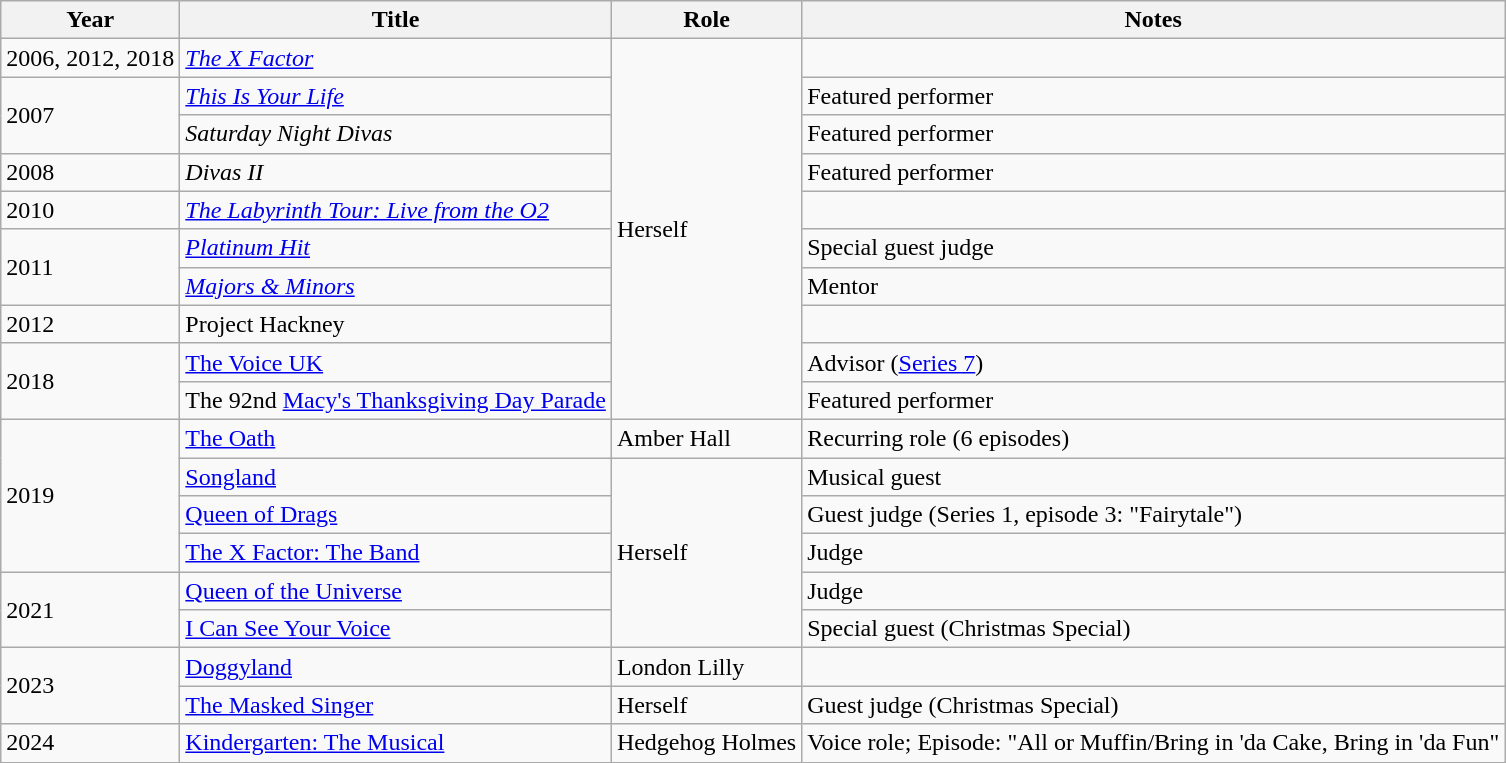<table class="wikitable">
<tr>
<th>Year</th>
<th>Title</th>
<th>Role</th>
<th class="unsortable">Notes</th>
</tr>
<tr>
<td>2006, 2012, 2018</td>
<td><em><a href='#'>The X Factor</a></em></td>
<td rowspan="10">Herself</td>
<td></td>
</tr>
<tr>
<td rowspan="2">2007</td>
<td><em><a href='#'>This Is Your Life</a></em></td>
<td>Featured performer</td>
</tr>
<tr>
<td><em>Saturday Night Divas</em></td>
<td>Featured performer</td>
</tr>
<tr>
<td>2008</td>
<td><em>Divas II</em></td>
<td>Featured performer</td>
</tr>
<tr>
<td>2010</td>
<td><em><a href='#'>The Labyrinth Tour: Live from the O2</a></em></td>
<td></td>
</tr>
<tr>
<td rowspan="2">2011</td>
<td><em><a href='#'>Platinum Hit</a></em></td>
<td>Special guest judge</td>
</tr>
<tr>
<td><em><a href='#'>Majors & Minors</a></td>
<td>Mentor</td>
</tr>
<tr>
<td>2012</td>
<td></em>Project Hackney<em></td>
<td></td>
</tr>
<tr>
<td rowspan="2">2018</td>
<td></em><a href='#'>The Voice UK</a><em></td>
<td>Advisor (<a href='#'>Series 7</a>)</td>
</tr>
<tr>
<td></em>The 92nd <a href='#'>Macy's Thanksgiving Day Parade</a><em></td>
<td>Featured performer</td>
</tr>
<tr>
<td rowspan="4">2019</td>
<td></em><a href='#'>The Oath</a><em></td>
<td>Amber Hall</td>
<td>Recurring role (6 episodes)</td>
</tr>
<tr>
<td></em><a href='#'>Songland</a><em></td>
<td rowspan="5">Herself</td>
<td>Musical guest</td>
</tr>
<tr>
<td></em><a href='#'>Queen of Drags</a><em></td>
<td>Guest judge (Series 1, episode 3: "Fairytale")</td>
</tr>
<tr>
<td></em><a href='#'>The X Factor: The Band</a><em></td>
<td>Judge</td>
</tr>
<tr>
<td rowspan="2">2021</td>
<td></em><a href='#'>Queen of the Universe</a><em></td>
<td>Judge</td>
</tr>
<tr>
<td></em><a href='#'>I Can See Your Voice</a><em></td>
<td>Special guest (Christmas Special)</td>
</tr>
<tr>
<td rowspan="2">2023</td>
<td></em><a href='#'>Doggyland</a><em></td>
<td>London Lilly</td>
<td></td>
</tr>
<tr>
<td></em><a href='#'>The Masked Singer</a><em></td>
<td>Herself</td>
<td>Guest judge (Christmas Special)</td>
</tr>
<tr>
<td>2024</td>
<td></em><a href='#'>Kindergarten: The Musical</a><em></td>
<td>Hedgehog Holmes</td>
<td>Voice role; Episode: "All or Muffin/Bring in 'da Cake, Bring in 'da Fun"</td>
</tr>
</table>
